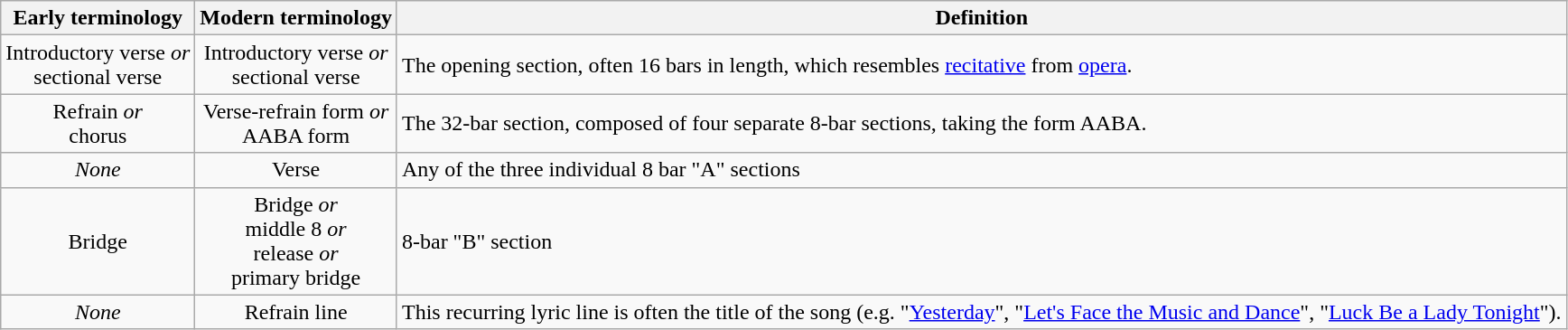<table class="wikitable">
<tr>
<th>Early terminology</th>
<th>Modern terminology</th>
<th>Definition</th>
</tr>
<tr>
<td align="center">Introductory verse <em>or</em><br>sectional verse</td>
<td align="center">Introductory verse <em>or</em><br>sectional verse</td>
<td>The opening section, often 16 bars in length, which resembles <a href='#'>recitative</a> from <a href='#'>opera</a>.</td>
</tr>
<tr>
<td align="center">Refrain <em>or</em><br>chorus</td>
<td align="center">Verse-refrain form <em>or</em><br>AABA form</td>
<td>The 32-bar section, composed of four separate 8-bar sections, taking the form AABA.</td>
</tr>
<tr>
<td align="center"><em>None</em></td>
<td align="center">Verse</td>
<td>Any of the three individual 8 bar "A" sections</td>
</tr>
<tr>
<td align="center">Bridge</td>
<td align="center">Bridge <em>or</em><br>middle 8 <em>or</em><br>release <em>or</em><br>primary bridge</td>
<td>8-bar "B" section</td>
</tr>
<tr>
<td align="center"><em>None</em></td>
<td align="center">Refrain line</td>
<td>This recurring lyric line is often the title of the song (e.g. "<a href='#'>Yesterday</a>", "<a href='#'>Let's Face the Music and Dance</a>", "<a href='#'>Luck Be a Lady Tonight</a>").</td>
</tr>
</table>
